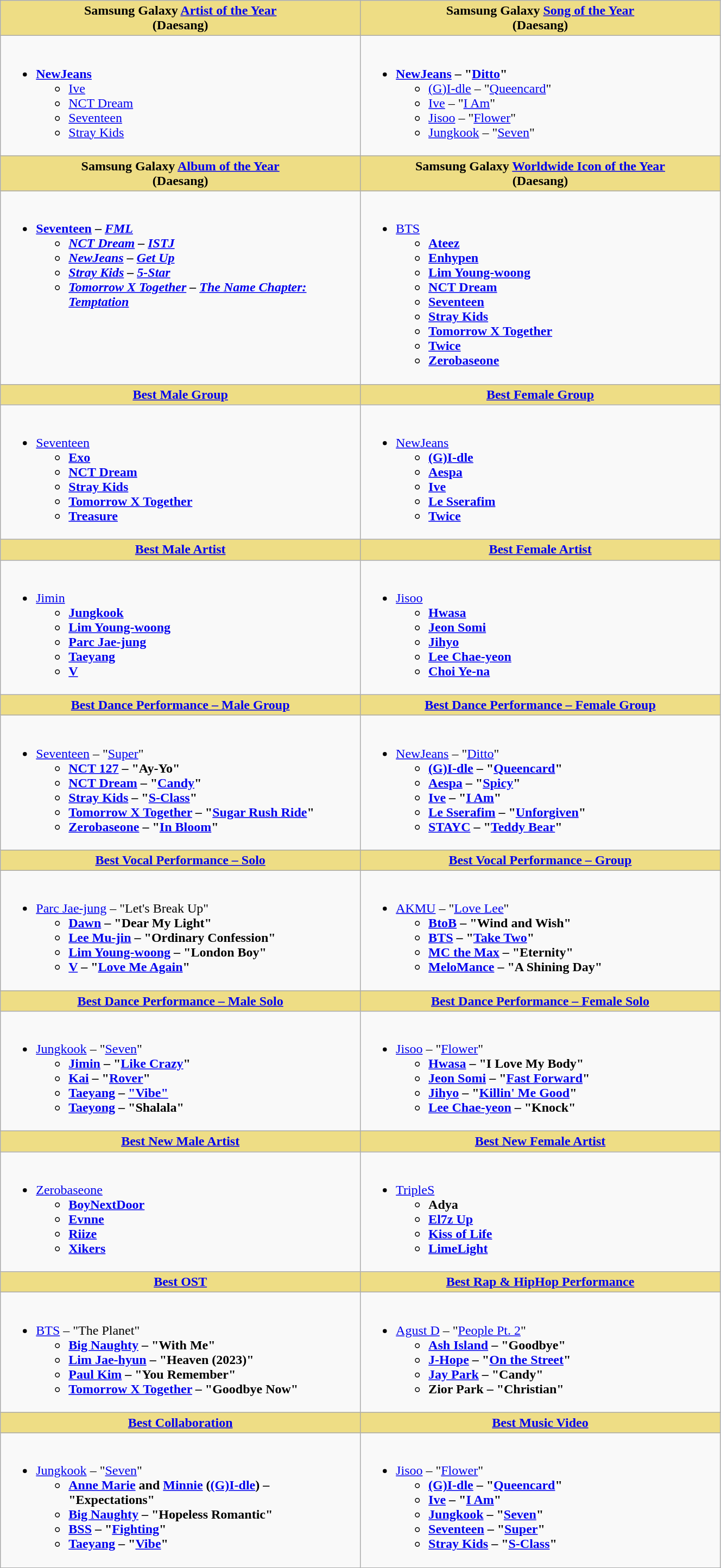<table class="wikitable" style="width:70%">
<tr>
<th scope="col" style="background-color:#EEDD85; width:35%">Samsung Galaxy <a href='#'>Artist of the Year</a><br>(Daesang)</th>
<th scope="col" style="background-color:#EEDD85; width:35%">Samsung Galaxy <a href='#'>Song of the Year</a><br>(Daesang)</th>
</tr>
<tr>
<td style="vertical-align:top"><br><ul><li><strong><a href='#'>NewJeans</a></strong><ul><li><a href='#'>Ive</a></li><li><a href='#'>NCT Dream</a></li><li><a href='#'>Seventeen</a></li><li><a href='#'>Stray Kids</a></li></ul></li></ul></td>
<td style="vertical-align:top"><br><ul><li><strong><a href='#'>NewJeans</a> – "<a href='#'>Ditto</a>"</strong><ul><li><a href='#'>(G)I-dle</a> – "<a href='#'>Queencard</a>"</li><li><a href='#'>Ive</a> – "<a href='#'>I Am</a>"</li><li><a href='#'>Jisoo</a> – "<a href='#'>Flower</a>"</li><li><a href='#'>Jungkook</a> – "<a href='#'>Seven</a>" </li></ul></li></ul></td>
</tr>
<tr>
<th scope="col" style="background-color:#EEDD85; width:35%">Samsung Galaxy <a href='#'>Album of the Year</a><br>(Daesang)</th>
<th scope="col" style="background-color:#EEDD85; width:35%">Samsung Galaxy <a href='#'>Worldwide Icon of the Year</a><br>(Daesang)</th>
</tr>
<tr>
<td style="vertical-align:top"><br><ul><li><strong><a href='#'>Seventeen</a> – <em><a href='#'>FML</a><strong><em><ul><li><a href='#'>NCT Dream</a> – </em><a href='#'>ISTJ</a><em></li><li><a href='#'>NewJeans</a> – </em><a href='#'>Get Up</a><em></li><li><a href='#'>Stray Kids</a> – </em><a href='#'>5-Star</a><em></li><li><a href='#'>Tomorrow X Together</a> – </em><a href='#'>The Name Chapter: Temptation</a><em></li></ul></li></ul></td>
<td style="vertical-align:top"><br><ul><li></strong><a href='#'>BTS</a><strong><ul><li><a href='#'>Ateez</a></li><li><a href='#'>Enhypen</a></li><li><a href='#'>Lim Young-woong</a></li><li><a href='#'>NCT Dream</a></li><li><a href='#'>Seventeen</a></li><li><a href='#'>Stray Kids</a></li><li><a href='#'>Tomorrow X Together</a></li><li><a href='#'>Twice</a></li><li><a href='#'>Zerobaseone</a></li></ul></li></ul></td>
</tr>
<tr>
<th scope="col" style="background-color:#EEDD85; width:35%"><a href='#'>Best Male Group</a></th>
<th scope="col" style="background-color:#EEDD85; width:35%"><a href='#'>Best Female Group</a></th>
</tr>
<tr>
<td style="vertical-align:top"><br><ul><li></strong><a href='#'>Seventeen</a><strong><ul><li><a href='#'>Exo</a></li><li><a href='#'>NCT Dream</a></li><li><a href='#'>Stray Kids</a></li><li><a href='#'>Tomorrow X Together</a></li><li><a href='#'>Treasure</a></li></ul></li></ul></td>
<td style="vertical-align:top"><br><ul><li></strong><a href='#'>NewJeans</a><strong><ul><li><a href='#'>(G)I-dle</a></li><li><a href='#'>Aespa</a></li><li><a href='#'>Ive</a></li><li><a href='#'>Le Sserafim</a></li><li><a href='#'>Twice</a></li></ul></li></ul></td>
</tr>
<tr>
<th scope="col" style="background-color:#EEDD85; width:35%"><a href='#'>Best Male Artist</a></th>
<th scope="col" style="background-color:#EEDD85; width:35%"><a href='#'>Best Female Artist</a></th>
</tr>
<tr>
<td style="vertical-align:top"><br><ul><li></strong><a href='#'>Jimin</a><strong><ul><li><a href='#'>Jungkook</a></li><li><a href='#'>Lim Young-woong</a></li><li><a href='#'>Parc Jae-jung</a></li><li><a href='#'>Taeyang</a></li><li><a href='#'>V</a></li></ul></li></ul></td>
<td style="vertical-align:top"><br><ul><li></strong><a href='#'>Jisoo</a><strong><ul><li><a href='#'>Hwasa</a></li><li><a href='#'>Jeon Somi</a></li><li><a href='#'>Jihyo</a></li><li><a href='#'>Lee Chae-yeon</a></li><li><a href='#'>Choi Ye-na</a></li></ul></li></ul></td>
</tr>
<tr>
<th scope="col" style="background-color:#EEDD85; width:35%"><a href='#'>Best Dance Performance – Male Group</a></th>
<th scope="col" style="background-color:#EEDD85; width:35%"><a href='#'>Best Dance Performance – Female Group</a></th>
</tr>
<tr>
<td style="vertical-align:top"><br><ul><li></strong><a href='#'>Seventeen</a> – "<a href='#'>Super</a>"<strong><ul><li><a href='#'>NCT 127</a> – "Ay-Yo"</li><li><a href='#'>NCT Dream</a> – "<a href='#'>Candy</a>"</li><li><a href='#'>Stray Kids</a> – "<a href='#'>S-Class</a>"</li><li><a href='#'>Tomorrow X Together</a> – "<a href='#'>Sugar Rush Ride</a>"</li><li><a href='#'>Zerobaseone</a> – "<a href='#'>In Bloom</a>"</li></ul></li></ul></td>
<td style="vertical-align:top"><br><ul><li></strong><a href='#'>NewJeans</a> – "<a href='#'>Ditto</a>"<strong><ul><li><a href='#'>(G)I-dle</a> – "<a href='#'>Queencard</a>"</li><li><a href='#'>Aespa</a> – "<a href='#'>Spicy</a>"</li><li><a href='#'>Ive</a> – "<a href='#'>I Am</a>"</li><li><a href='#'>Le Sserafim</a> – "<a href='#'>Unforgiven</a>" </li><li><a href='#'>STAYC</a> – "<a href='#'>Teddy Bear</a>"</li></ul></li></ul></td>
</tr>
<tr>
<th scope="col" style="background-color:#EEDD85; width:35%"><a href='#'>Best Vocal Performance – Solo</a></th>
<th scope="col" style="background-color:#EEDD85; width:35%"><a href='#'>Best Vocal Performance – Group</a></th>
</tr>
<tr>
<td style="vertical-align:top"><br><ul><li></strong><a href='#'>Parc Jae-jung</a> – "Let's Break Up"<strong><ul><li><a href='#'>Dawn</a> – "Dear My Light"</li><li><a href='#'>Lee Mu-jin</a> – "Ordinary Confession"</li><li><a href='#'>Lim Young-woong</a> – "London Boy"</li><li><a href='#'>V</a> – "<a href='#'>Love Me Again</a>"</li></ul></li></ul></td>
<td style="vertical-align:top"><br><ul><li></strong><a href='#'>AKMU</a> – "<a href='#'>Love Lee</a>"<strong><ul><li><a href='#'>BtoB</a> – "Wind and Wish"</li><li><a href='#'>BTS</a> – "<a href='#'>Take Two</a>"</li><li><a href='#'>MC the Max</a> – "Eternity"</li><li><a href='#'>MeloMance</a> – "A Shining Day"</li></ul></li></ul></td>
</tr>
<tr>
<th scope="col" style="background-color:#EEDD85; width:35%"><a href='#'>Best Dance Performance – Male Solo</a></th>
<th scope="col" style="background-color:#EEDD85; width:35%"><a href='#'>Best Dance Performance – Female Solo</a></th>
</tr>
<tr>
<td style="vertical-align:top"><br><ul><li></strong><a href='#'>Jungkook</a> – "<a href='#'>Seven</a>" <strong><ul><li><a href='#'>Jimin</a> – "<a href='#'>Like Crazy</a>"</li><li><a href='#'>Kai</a> – "<a href='#'>Rover</a>"</li><li><a href='#'>Taeyang</a> – <a href='#'>"Vibe"</a> </li><li><a href='#'>Taeyong</a> – "Shalala"</li></ul></li></ul></td>
<td style="vertical-align:top"><br><ul><li></strong><a href='#'>Jisoo</a> – "<a href='#'>Flower</a>"<strong><ul><li><a href='#'>Hwasa</a> – "I Love My Body"</li><li><a href='#'>Jeon Somi</a> – "<a href='#'>Fast Forward</a>"</li><li><a href='#'>Jihyo</a> – "<a href='#'>Killin' Me Good</a>"</li><li><a href='#'>Lee Chae-yeon</a> – "Knock"</li></ul></li></ul></td>
</tr>
<tr>
<th scope="col" style="background-color:#EEDD85; width:35%"><a href='#'>Best New Male Artist</a></th>
<th scope="col" style="background-color:#EEDD85; width:35%"><a href='#'>Best New Female Artist</a></th>
</tr>
<tr>
<td style="vertical-align:top"><br><ul><li></strong><a href='#'>Zerobaseone</a><strong><ul><li><a href='#'>BoyNextDoor</a></li><li><a href='#'>Evnne</a></li><li><a href='#'>Riize</a></li><li><a href='#'>Xikers</a></li></ul></li></ul></td>
<td style="vertical-align:top"><br><ul><li></strong><a href='#'>TripleS</a><strong><ul><li>Adya</li><li><a href='#'>El7z Up</a></li><li><a href='#'>Kiss of Life</a></li><li><a href='#'>LimeLight</a></li></ul></li></ul></td>
</tr>
<tr>
<th scope="col" style="background-color:#EEDD85; width:35%"><a href='#'>Best OST</a></th>
<th scope="col" style="background-color:#EEDD85; width:35%"><a href='#'>Best Rap & HipHop Performance</a></th>
</tr>
<tr>
<td style="vertical-align:top"><br><ul><li></strong><a href='#'>BTS</a> – "The Planet"<strong><ul><li><a href='#'>Big Naughty</a> – "With Me"</li><li><a href='#'>Lim Jae-hyun</a> – "Heaven (2023)"</li><li><a href='#'>Paul Kim</a> – "You Remember"</li><li><a href='#'>Tomorrow X Together</a> – "Goodbye Now"</li></ul></li></ul></td>
<td style="vertical-align:top"><br><ul><li></strong><a href='#'>Agust D</a> – "<a href='#'>People Pt. 2</a>" <strong><ul><li><a href='#'>Ash Island</a> – "Goodbye" </li><li><a href='#'>J-Hope</a> – "<a href='#'>On the Street</a>" </li><li><a href='#'>Jay Park</a> – "Candy" </li><li>Zior Park – "Christian"</li></ul></li></ul></td>
</tr>
<tr>
<th scope="col" style="background-color:#EEDD85; width:35%"><a href='#'>Best Collaboration</a></th>
<th scope="col" style="background-color:#EEDD85; width:35%"><a href='#'>Best Music Video</a></th>
</tr>
<tr>
<td style="vertical-align:top"><br><ul><li></strong><a href='#'>Jungkook</a> – "<a href='#'>Seven</a>" <strong><ul><li><a href='#'>Anne Marie</a> and <a href='#'>Minnie</a> (<a href='#'>(G)I-dle</a>) – "Expectations"</li><li><a href='#'>Big Naughty</a> – "Hopeless Romantic" </li><li><a href='#'>BSS</a> – "<a href='#'>Fighting</a>" </li><li><a href='#'>Taeyang</a> – "<a href='#'>Vibe</a>" </li></ul></li></ul></td>
<td style="vertical-align:top"><br><ul><li></strong><a href='#'>Jisoo</a> – "<a href='#'>Flower</a>"<strong><ul><li><a href='#'>(G)I-dle</a> – "<a href='#'>Queencard</a>"</li><li><a href='#'>Ive</a> – "<a href='#'>I Am</a>"</li><li><a href='#'>Jungkook</a> – "<a href='#'>Seven</a>" </li><li><a href='#'>Seventeen</a> – "<a href='#'>Super</a>"</li><li><a href='#'>Stray Kids</a> – "<a href='#'>S-Class</a>"</li></ul></li></ul></td>
</tr>
</table>
